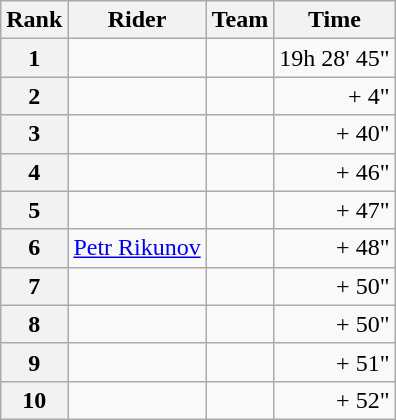<table class="wikitable" margin-bottom:0;">
<tr>
<th scope="col">Rank</th>
<th scope="col">Rider</th>
<th scope="col">Team</th>
<th scope="col">Time</th>
</tr>
<tr>
<th scope="row">1</th>
<td> </td>
<td></td>
<td align="right">19h 28' 45"</td>
</tr>
<tr>
<th scope="row">2</th>
<td></td>
<td></td>
<td align="right">+ 4"</td>
</tr>
<tr>
<th scope="row">3</th>
<td></td>
<td></td>
<td align="right">+ 40"</td>
</tr>
<tr>
<th scope="row">4</th>
<td></td>
<td></td>
<td align="right">+ 46"</td>
</tr>
<tr>
<th scope="row">5</th>
<td></td>
<td></td>
<td align="right">+ 47"</td>
</tr>
<tr>
<th scope="row">6</th>
<td> <a href='#'>Petr Rikunov</a></td>
<td></td>
<td align="right">+ 48"</td>
</tr>
<tr>
<th scope="row">7</th>
<td></td>
<td></td>
<td align="right">+ 50"</td>
</tr>
<tr>
<th scope="row">8</th>
<td> </td>
<td></td>
<td align="right">+ 50"</td>
</tr>
<tr>
<th scope="row">9</th>
<td> </td>
<td></td>
<td align="right">+ 51"</td>
</tr>
<tr>
<th scope="row">10</th>
<td></td>
<td></td>
<td align="right">+ 52"</td>
</tr>
</table>
